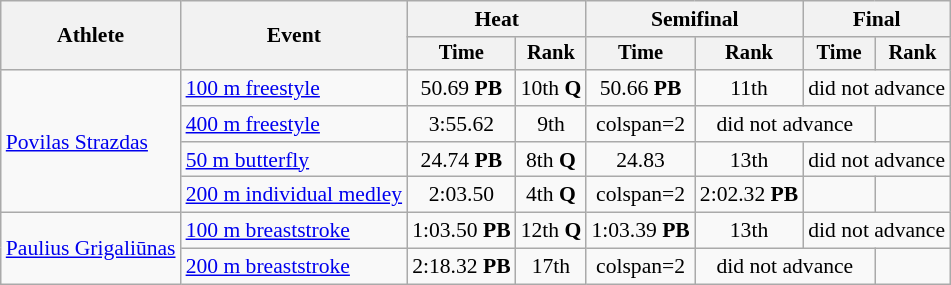<table class=wikitable style="font-size:90%">
<tr>
<th rowspan=2>Athlete</th>
<th rowspan=2>Event</th>
<th colspan="2">Heat</th>
<th colspan="2">Semifinal</th>
<th colspan="2">Final</th>
</tr>
<tr style="font-size:95%">
<th>Time</th>
<th>Rank</th>
<th>Time</th>
<th>Rank</th>
<th>Time</th>
<th>Rank</th>
</tr>
<tr align=center>
<td align=left rowspan=4><a href='#'>Povilas Strazdas</a></td>
<td align=left><a href='#'>100 m freestyle</a></td>
<td>50.69 <strong>PB</strong></td>
<td>10th <strong>Q</strong></td>
<td>50.66 <strong>PB</strong></td>
<td>11th</td>
<td colspan=2>did not advance</td>
</tr>
<tr align=center>
<td align=left><a href='#'>400 m freestyle</a></td>
<td>3:55.62</td>
<td>9th</td>
<td>colspan=2 </td>
<td colspan=2>did not advance</td>
</tr>
<tr align=center>
<td align=left><a href='#'>50 m butterfly</a></td>
<td>24.74 <strong>PB</strong></td>
<td>8th <strong>Q</strong></td>
<td>24.83</td>
<td>13th</td>
<td colspan=2>did not advance</td>
</tr>
<tr align=center>
<td align=left><a href='#'>200 m individual medley</a></td>
<td>2:03.50</td>
<td>4th <strong>Q</strong></td>
<td>colspan=2 </td>
<td>2:02.32 <strong>PB</strong></td>
<td></td>
</tr>
<tr align=center>
<td align=left rowspan=2><a href='#'>Paulius Grigaliūnas</a></td>
<td align=left><a href='#'>100 m breaststroke</a></td>
<td>1:03.50 <strong>PB</strong></td>
<td>12th <strong>Q</strong></td>
<td>1:03.39 <strong>PB</strong></td>
<td>13th</td>
<td colspan=2>did not advance</td>
</tr>
<tr align=center>
<td align=left><a href='#'>200 m breaststroke</a></td>
<td>2:18.32 <strong>PB</strong></td>
<td>17th</td>
<td>colspan=2 </td>
<td colspan=2>did not advance</td>
</tr>
</table>
